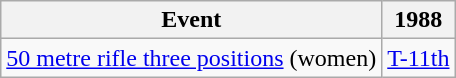<table class="wikitable" style="text-align: center">
<tr>
<th>Event</th>
<th>1988</th>
</tr>
<tr>
<td align=left><a href='#'>50 metre rifle three positions</a> (women)</td>
<td><a href='#'>T-11th</a></td>
</tr>
</table>
